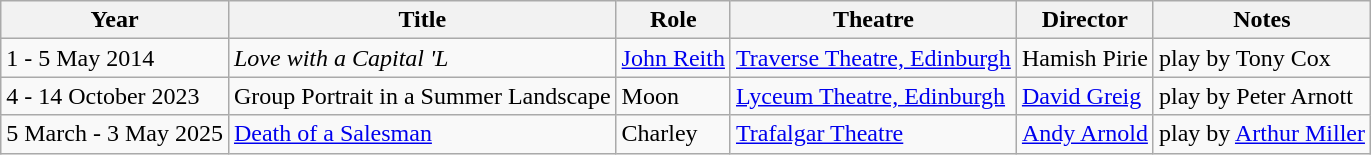<table class="wikitable">
<tr>
<th>Year</th>
<th>Title</th>
<th>Role</th>
<th>Theatre</th>
<th>Director</th>
<th>Notes</th>
</tr>
<tr>
<td>1 - 5 May 2014</td>
<td><em>Love with a Capital 'L<strong></td>
<td><a href='#'>John Reith</a></td>
<td><a href='#'>Traverse Theatre, Edinburgh</a></td>
<td>Hamish Pirie</td>
<td>play by Tony Cox</td>
</tr>
<tr>
<td>4 - 14 October 2023</td>
<td></em>Group Portrait in a Summer Landscape<em></td>
<td>Moon</td>
<td><a href='#'>Lyceum Theatre, Edinburgh</a></td>
<td><a href='#'>David Greig</a></td>
<td>play by Peter Arnott</td>
</tr>
<tr>
<td>5 March - 3 May 2025</td>
<td></em><a href='#'>Death of a Salesman</a><em></td>
<td>Charley</td>
<td><a href='#'>Trafalgar Theatre</a></td>
<td><a href='#'>Andy Arnold</a></td>
<td>play by <a href='#'>Arthur Miller</a></td>
</tr>
</table>
